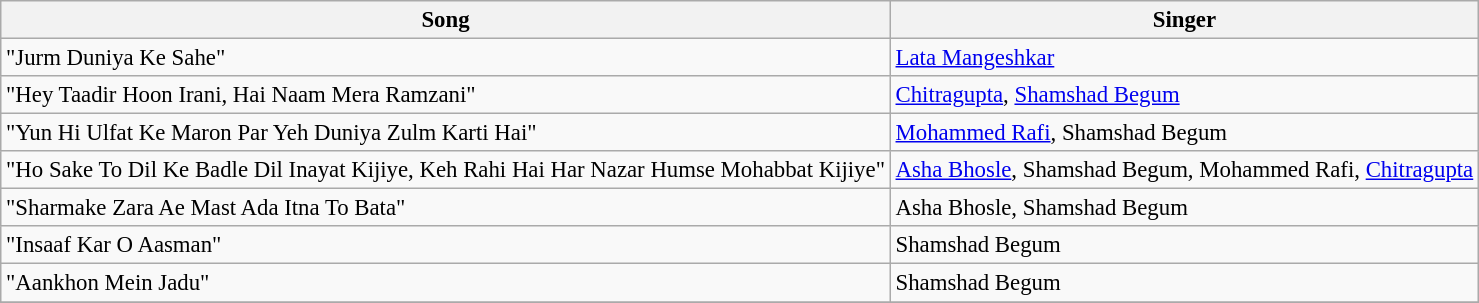<table class="wikitable" style="font-size:95%;">
<tr>
<th>Song</th>
<th>Singer</th>
</tr>
<tr>
<td>"Jurm Duniya Ke Sahe"</td>
<td><a href='#'>Lata Mangeshkar</a></td>
</tr>
<tr>
<td>"Hey Taadir Hoon Irani, Hai Naam Mera Ramzani"</td>
<td><a href='#'>Chitragupta</a>, <a href='#'>Shamshad Begum</a></td>
</tr>
<tr>
<td>"Yun Hi Ulfat Ke Maron Par Yeh Duniya Zulm Karti Hai"</td>
<td><a href='#'>Mohammed Rafi</a>, Shamshad Begum</td>
</tr>
<tr>
<td>"Ho Sake To Dil Ke Badle Dil Inayat Kijiye, Keh Rahi Hai Har Nazar Humse Mohabbat Kijiye"</td>
<td><a href='#'>Asha Bhosle</a>, Shamshad Begum, Mohammed Rafi, <a href='#'>Chitragupta</a></td>
</tr>
<tr>
<td>"Sharmake Zara Ae Mast Ada Itna To Bata"</td>
<td>Asha Bhosle, Shamshad Begum</td>
</tr>
<tr>
<td>"Insaaf Kar O Aasman"</td>
<td>Shamshad Begum</td>
</tr>
<tr>
<td>"Aankhon Mein Jadu"</td>
<td>Shamshad Begum</td>
</tr>
<tr>
</tr>
</table>
